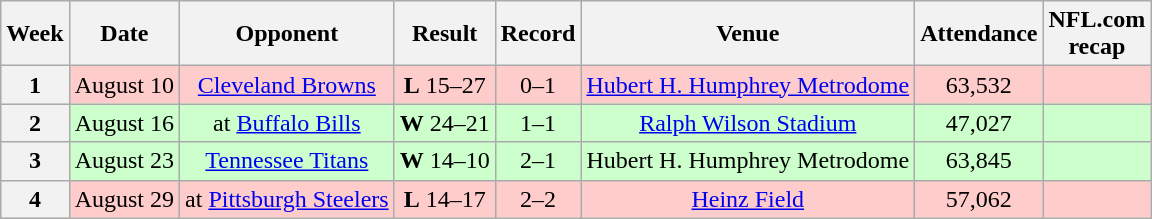<table class="wikitable" style="text-align:center">
<tr>
<th>Week</th>
<th>Date</th>
<th>Opponent</th>
<th>Result</th>
<th>Record</th>
<th>Venue</th>
<th>Attendance</th>
<th>NFL.com<br>recap</th>
</tr>
<tr style="background:#fcc">
<th>1</th>
<td>August 10</td>
<td><a href='#'>Cleveland Browns</a></td>
<td><strong>L</strong> 15–27</td>
<td>0–1</td>
<td><a href='#'>Hubert H. Humphrey Metrodome</a></td>
<td>63,532</td>
<td></td>
</tr>
<tr style="background:#cfc">
<th>2</th>
<td>August 16</td>
<td>at <a href='#'>Buffalo Bills</a></td>
<td><strong>W</strong> 24–21</td>
<td>1–1</td>
<td><a href='#'>Ralph Wilson Stadium</a></td>
<td>47,027</td>
<td></td>
</tr>
<tr style="background:#cfc">
<th>3</th>
<td>August 23</td>
<td><a href='#'>Tennessee Titans</a></td>
<td><strong>W</strong> 14–10</td>
<td>2–1</td>
<td>Hubert H. Humphrey Metrodome</td>
<td>63,845</td>
<td></td>
</tr>
<tr style="background:#fcc">
<th>4</th>
<td>August 29</td>
<td>at <a href='#'>Pittsburgh Steelers</a></td>
<td><strong>L</strong> 14–17</td>
<td>2–2</td>
<td><a href='#'>Heinz Field</a></td>
<td>57,062</td>
<td></td>
</tr>
</table>
